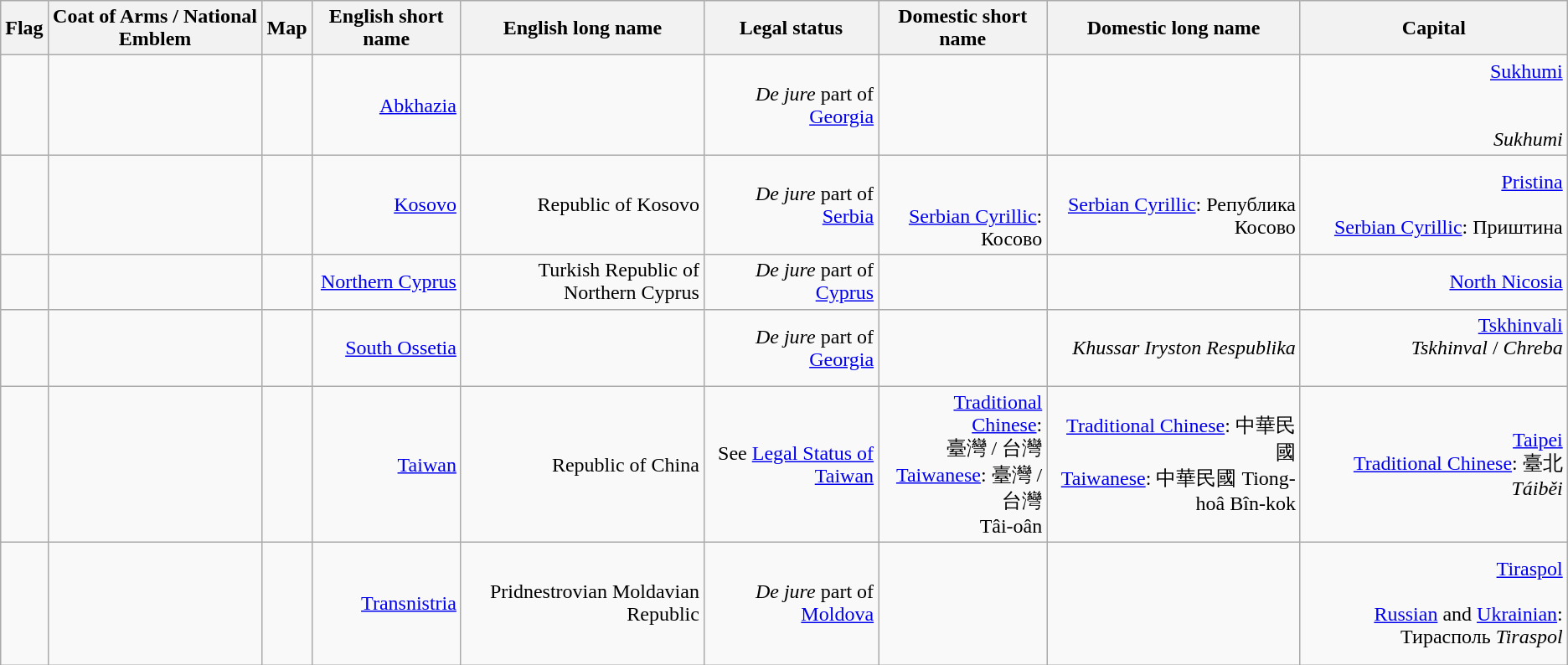<table class="wikitable sortable" style="text-align:right" style="font-size:90%">
<tr>
<th>Flag</th>
<th>Coat of Arms / National Emblem</th>
<th>Map</th>
<th>English short name</th>
<th>English long name</th>
<th>Legal status</th>
<th>Domestic short name</th>
<th>Domestic long name</th>
<th>Capital</th>
</tr>
<tr>
<td></td>
<td></td>
<td></td>
<td><a href='#'>Abkhazia</a></td>
<td></td>
<td><em>De jure</em> part of <a href='#'>Georgia</a></td>
<td> <em></em><br> <em></em><br>
 <em></em></td>
<td><br><em></em><br><br><em></em></td>
<td><a href='#'>Sukhumi</a><br> <em></em><br> <em></em><br>
 <em>Sukhumi</em></td>
</tr>
<tr>
<td></td>
<td></td>
<td></td>
<td><a href='#'>Kosovo</a></td>
<td>Republic of Kosovo</td>
<td><em>De jure</em> part of <a href='#'>Serbia</a></td>
<td><br><br><a href='#'>Serbian Cyrillic</a>: Косово <em></em></td>
<td><br><a href='#'>Serbian Cyrillic</a>: Република Косово <br><em></em></td>
<td><a href='#'>Pristina</a><br><br><a href='#'>Serbian Cyrillic</a>: Приштина <em></em></td>
</tr>
<tr>
<td></td>
<td></td>
<td></td>
<td><a href='#'>Northern Cyprus</a></td>
<td>Turkish Republic of Northern Cyprus</td>
<td><em>De jure</em> part of <a href='#'>Cyprus</a></td>
<td></td>
<td></td>
<td><a href='#'>North Nicosia</a><br></td>
</tr>
<tr>
<td></td>
<td></td>
<td></td>
<td><a href='#'>South Ossetia</a></td>
<td></td>
<td><em>De jure</em> part of <a href='#'>Georgia</a></td>
<td> <em></em><br> <em></em><br>
 <em></em></td>
<td> <em>Khussar Iryston Respublika</em><br> <em></em></td>
<td><a href='#'>Tskhinvali</a><br> <em>Tskhinval</em> / <em>Chreba</em><br> <em></em><br> <em></em></td>
</tr>
<tr>
<td></td>
<td></td>
<td></td>
<td><a href='#'>Taiwan</a></td>
<td>Republic of China</td>
<td>See <a href='#'>Legal Status of Taiwan</a></td>
<td><a href='#'>Traditional Chinese</a>:<br> 臺灣 / 台灣 <em></em><br><a href='#'>Taiwanese</a>: 臺灣 / 台灣<br>Tâi-oân</td>
<td><a href='#'>Traditional Chinese</a>: 中華民國 <em></em><br><a href='#'>Taiwanese</a>: 中華民國 Tiong-hoâ Bîn-kok</td>
<td><a href='#'>Taipei</a><br><a href='#'>Traditional Chinese</a>: 臺北 <em>Táiběi</em></td>
</tr>
<tr>
<td></td>
<td></td>
<td></td>
<td><a href='#'>Transnistria</a></td>
<td>Pridnestrovian Moldavian Republic</td>
<td><em>De jure</em> part of <a href='#'>Moldova</a></td>
<td><br> <em></em><br> <em></em></td>
<td><br><br><em></em><br><br><br><em></em></td>
<td><a href='#'>Tiraspol</a><br><br><a href='#'>Russian</a> and <a href='#'>Ukrainian</a>: Тирасполь <em>Tiraspol<strong></td>
</tr>
</table>
